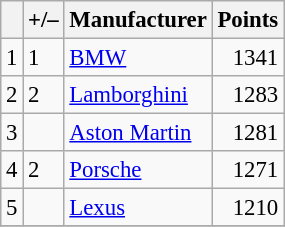<table class="wikitable" style="font-size: 95%;">
<tr>
<th scope="col"></th>
<th scope="col">+/–</th>
<th scope="col">Manufacturer</th>
<th scope="col">Points</th>
</tr>
<tr>
<td align=center>1</td>
<td align="left"> 1</td>
<td> <a href='#'>BMW</a></td>
<td align=right>1341</td>
</tr>
<tr>
<td align=center>2</td>
<td align="left"> 2</td>
<td> <a href='#'>Lamborghini</a></td>
<td align=right>1283</td>
</tr>
<tr>
<td align=center>3</td>
<td align="left"></td>
<td> <a href='#'>Aston Martin</a></td>
<td align=right>1281</td>
</tr>
<tr>
<td align=center>4</td>
<td align="left"> 2</td>
<td> <a href='#'>Porsche</a></td>
<td align=right>1271</td>
</tr>
<tr>
<td align=center>5</td>
<td align="left"></td>
<td> <a href='#'>Lexus</a></td>
<td align=right>1210</td>
</tr>
<tr>
</tr>
</table>
